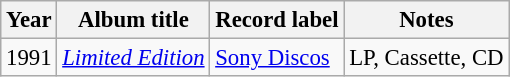<table class="wikitable" style="font-size:95%;">
<tr>
<th>Year</th>
<th>Album title</th>
<th>Record label</th>
<th>Notes</th>
</tr>
<tr>
<td>1991</td>
<td><em><a href='#'>Limited Edition</a></em></td>
<td><a href='#'>Sony Discos</a></td>
<td>LP, Cassette, CD</td>
</tr>
</table>
